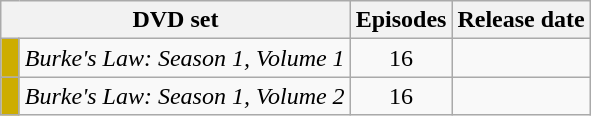<table class=wikitable style="text-align:center">
<tr>
<th colspan=2>DVD set</th>
<th>Episodes</th>
<th>Release date</th>
</tr>
<tr>
<td style="width:5px; background:#CDAD00"></td>
<td><em>Burke's Law: Season 1, Volume 1</em></td>
<td>16</td>
<td></td>
</tr>
<tr>
<td bgcolor="CDAD00"></td>
<td><em>Burke's Law: Season 1, Volume 2</em></td>
<td>16</td>
<td></td>
</tr>
</table>
